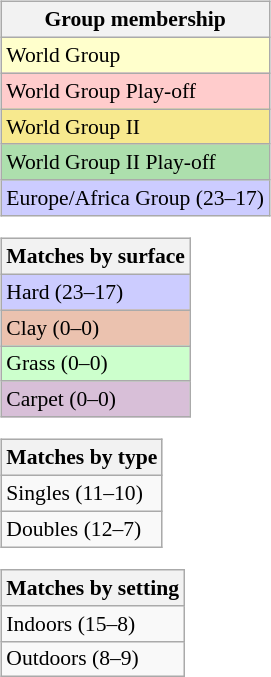<table>
<tr valign=top>
<td><br><table class=wikitable style=font-size:90%>
<tr>
<th>Group membership</th>
</tr>
<tr style="background:#ffffcc;">
<td>World Group</td>
</tr>
<tr style="background:#ffcccc;">
<td>World Group Play-off</td>
</tr>
<tr style="background:#F7E98E;">
<td>World Group II</td>
</tr>
<tr style="background:#ADDFAD;">
<td>World Group II Play-off</td>
</tr>
<tr style="background:#CCCCFF;">
<td>Europe/Africa Group (23–17)</td>
</tr>
</table>
<table class=wikitable style=font-size:90%>
<tr>
<th>Matches by surface</th>
</tr>
<tr style="background:#ccf;">
<td>Hard (23–17)</td>
</tr>
<tr style="background:#ebc2af;">
<td>Clay (0–0)</td>
</tr>
<tr style="background:#cfc;">
<td>Grass (0–0)</td>
</tr>
<tr style="background:thistle;">
<td>Carpet (0–0)</td>
</tr>
</table>
<table class=wikitable style=font-size:90%>
<tr>
<th>Matches by type</th>
</tr>
<tr>
<td>Singles (11–10)</td>
</tr>
<tr>
<td>Doubles (12–7)</td>
</tr>
</table>
<table class=wikitable style=font-size:90%>
<tr>
<th>Matches by setting</th>
</tr>
<tr>
<td>Indoors (15–8)</td>
</tr>
<tr>
<td>Outdoors (8–9)</td>
</tr>
</table>
</td>
</tr>
</table>
